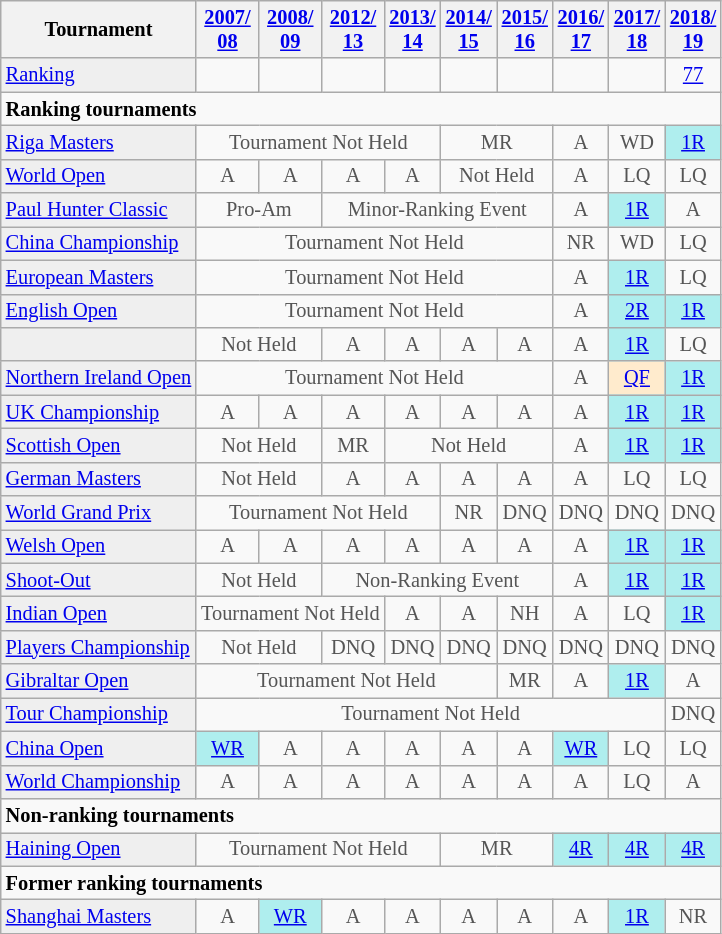<table class="wikitable"  style="font-size:85%;">
<tr>
<th>Tournament</th>
<th><a href='#'>2007/<br>08</a></th>
<th><a href='#'>2008/<br>09</a></th>
<th><a href='#'>2012/<br>13</a></th>
<th><a href='#'>2013/<br>14</a></th>
<th><a href='#'>2014/<br>15</a></th>
<th><a href='#'>2015/<br>16</a></th>
<th><a href='#'>2016/<br>17</a></th>
<th><a href='#'>2017/<br>18</a></th>
<th><a href='#'>2018/<br>19</a></th>
</tr>
<tr>
<td style="background:#EFEFEF;"><a href='#'>Ranking</a></td>
<td align="center"></td>
<td align="center"></td>
<td align="center"></td>
<td align="center"></td>
<td align="center"></td>
<td align="center"></td>
<td align="center"></td>
<td align="center"></td>
<td align="center"><a href='#'>77</a></td>
</tr>
<tr>
<td colspan="90"><strong>Ranking tournaments</strong></td>
</tr>
<tr>
<td style="background:#EFEFEF;"><a href='#'>Riga Masters</a></td>
<td colspan="4" style="text-align:center; color:#555555;">Tournament Not Held</td>
<td colspan="2" style="text-align:center; color:#555555;">MR</td>
<td align="center" style="color:#555555;">A</td>
<td align="center" style="color:#555555;">WD</td>
<td align="center" style="background:#afeeee;"><a href='#'>1R</a></td>
</tr>
<tr>
<td style="background:#EFEFEF;"><a href='#'>World Open</a></td>
<td align="center" style="color:#555555;">A</td>
<td align="center" style="color:#555555;">A</td>
<td align="center" style="color:#555555;">A</td>
<td align="center" style="color:#555555;">A</td>
<td colspan="2" style="text-align:center;color:#555555;">Not Held</td>
<td align="center" style="color:#555555;">A</td>
<td align="center" style="color:#555555;">LQ</td>
<td align="center" style="color:#555555;">LQ</td>
</tr>
<tr>
<td style="background:#EFEFEF;"><a href='#'>Paul Hunter Classic</a></td>
<td colspan="2" style="text-align:center;color:#555555;">Pro-Am</td>
<td colspan="4" style="text-align:center;color:#555555;">Minor-Ranking Event</td>
<td align="center" style="color:#555555;">A</td>
<td align="center" style="background:#afeeee;"><a href='#'>1R</a></td>
<td align="center" style="color:#555555;">A</td>
</tr>
<tr>
<td style="background:#EFEFEF;"><a href='#'>China Championship</a></td>
<td colspan="6" style="text-align:center; color:#555555;">Tournament Not Held</td>
<td align="center" style="color:#555555;">NR</td>
<td align="center" style="color:#555555;">WD</td>
<td align="center" style="color:#555555;">LQ</td>
</tr>
<tr>
<td style="background:#EFEFEF;"><a href='#'>European Masters</a></td>
<td colspan="6" align="center" style="color:#555555;">Tournament Not Held</td>
<td align="center" style="color:#555555;">A</td>
<td align="center" style="background:#afeeee;"><a href='#'>1R</a></td>
<td align="center" style="color:#555555;">LQ</td>
</tr>
<tr>
<td style="background:#EFEFEF;"><a href='#'>English Open</a></td>
<td colspan="6" align="center" style="color:#555555;">Tournament Not Held</td>
<td align="center" style="color:#555555;">A</td>
<td align="center" style="background:#afeeee;"><a href='#'>2R</a></td>
<td align="center" style="background:#afeeee;"><a href='#'>1R</a></td>
</tr>
<tr>
<td style="background:#EFEFEF;"></td>
<td colspan="2" style="text-align:center;color:#555555;">Not Held</td>
<td align="center" style="color:#555555;">A</td>
<td align="center" style="color:#555555;">A</td>
<td align="center" style="color:#555555;">A</td>
<td align="center" style="color:#555555;">A</td>
<td align="center" style="color:#555555;">A</td>
<td align="center" style="background:#afeeee;"><a href='#'>1R</a></td>
<td align="center" style="color:#555555;">LQ</td>
</tr>
<tr>
<td style="background:#EFEFEF;"><a href='#'>Northern Ireland Open</a></td>
<td colspan="6" align="center" style="color:#555555;">Tournament Not Held</td>
<td align="center" style="color:#555555;">A</td>
<td align="center" style="background:#ffebcd;"><a href='#'>QF</a></td>
<td align="center" style="background:#afeeee;"><a href='#'>1R</a></td>
</tr>
<tr>
<td style="background:#EFEFEF;"><a href='#'>UK Championship</a></td>
<td align="center" style="color:#555555;">A</td>
<td align="center" style="color:#555555;">A</td>
<td align="center" style="color:#555555;">A</td>
<td align="center" style="color:#555555;">A</td>
<td align="center" style="color:#555555;">A</td>
<td align="center" style="color:#555555;">A</td>
<td align="center" style="color:#555555;">A</td>
<td align="center" style="background:#afeeee;"><a href='#'>1R</a></td>
<td align="center" style="background:#afeeee;"><a href='#'>1R</a></td>
</tr>
<tr>
<td style="background:#EFEFEF;"><a href='#'>Scottish Open</a></td>
<td colspan="2" align="center" style="color:#555555;">Not Held</td>
<td align="center" style="color:#555555;">MR</td>
<td colspan="3" align="center" style="color:#555555;">Not Held</td>
<td align="center" style="color:#555555;">A</td>
<td align="center" style="background:#afeeee;"><a href='#'>1R</a></td>
<td align="center" style="background:#afeeee;"><a href='#'>1R</a></td>
</tr>
<tr>
<td style="background:#EFEFEF;"><a href='#'>German Masters</a></td>
<td colspan="2" style="text-align:center;color:#555555;">Not Held</td>
<td align="center" style="color:#555555;">A</td>
<td align="center" style="color:#555555;">A</td>
<td align="center" style="color:#555555;">A</td>
<td align="center" style="color:#555555;">A</td>
<td align="center" style="color:#555555;">A</td>
<td align="center" style="color:#555555;">LQ</td>
<td align="center" style="color:#555555;">LQ</td>
</tr>
<tr>
<td style="background:#EFEFEF;"><a href='#'>World Grand Prix</a></td>
<td colspan="4" align="center" style="color:#555555;">Tournament Not Held</td>
<td align="center" style="color:#555555;">NR</td>
<td align="center" style="color:#555555;">DNQ</td>
<td align="center" style="color:#555555;">DNQ</td>
<td align="center" style="color:#555555;">DNQ</td>
<td align="center" style="color:#555555;">DNQ</td>
</tr>
<tr>
<td style="background:#EFEFEF;"><a href='#'>Welsh Open</a></td>
<td align="center" style="color:#555555;">A</td>
<td align="center" style="color:#555555;">A</td>
<td align="center" style="color:#555555;">A</td>
<td align="center" style="color:#555555;">A</td>
<td align="center" style="color:#555555;">A</td>
<td align="center" style="color:#555555;">A</td>
<td align="center" style="color:#555555;">A</td>
<td align="center" style="background:#afeeee;"><a href='#'>1R</a></td>
<td align="center" style="background:#afeeee;"><a href='#'>1R</a></td>
</tr>
<tr>
<td style="background:#EFEFEF;"><a href='#'>Shoot-Out</a></td>
<td colspan="2" align="center" style="color:#555555;">Not Held</td>
<td colspan="4" align="center" style="color:#555555;">Non-Ranking Event</td>
<td align="center" style="color:#555555;">A</td>
<td align="center" style="background:#afeeee;"><a href='#'>1R</a></td>
<td align="center" style="background:#afeeee;"><a href='#'>1R</a></td>
</tr>
<tr>
<td style="background:#EFEFEF;"><a href='#'>Indian Open</a></td>
<td colspan="3" style="text-align:center;color:#555555;">Tournament Not Held</td>
<td align="center" style="color:#555555;">A</td>
<td align="center" style="color:#555555;">A</td>
<td align="center" style="color:#555555;">NH</td>
<td align="center" style="color:#555555;">A</td>
<td align="center" style="color:#555555;">LQ</td>
<td align="center" style="background:#afeeee;"><a href='#'>1R</a></td>
</tr>
<tr>
<td style="background:#EFEFEF;"><a href='#'>Players Championship</a></td>
<td colspan="2" align="center" style="color:#555555;">Not Held</td>
<td align="center" style="color:#555555;">DNQ</td>
<td align="center" style="color:#555555;">DNQ</td>
<td align="center" style="color:#555555;">DNQ</td>
<td align="center" style="color:#555555;">DNQ</td>
<td align="center" style="color:#555555;">DNQ</td>
<td align="center" style="color:#555555;">DNQ</td>
<td align="center" style="color:#555555;">DNQ</td>
</tr>
<tr>
<td style="background:#EFEFEF;"><a href='#'>Gibraltar Open</a></td>
<td colspan="5" align="center" style="color:#555555;">Tournament Not Held</td>
<td align="center" style="color:#555555;">MR</td>
<td align="center" style="color:#555555;">A</td>
<td align="center" style="background:#afeeee;"><a href='#'>1R</a></td>
<td align="center" style="color:#555555;">A</td>
</tr>
<tr>
<td style="background:#EFEFEF;"><a href='#'>Tour Championship</a></td>
<td colspan="8" align="center" style="color:#555555;">Tournament Not Held</td>
<td align="center" style="color:#555555;">DNQ</td>
</tr>
<tr>
<td style="background:#EFEFEF;"><a href='#'>China Open</a></td>
<td align="center" style="background:#afeeee;"><a href='#'>WR</a></td>
<td align="center" style="color:#555555;">A</td>
<td align="center" style="color:#555555;">A</td>
<td align="center" style="color:#555555;">A</td>
<td align="center" style="color:#555555;">A</td>
<td align="center" style="color:#555555;">A</td>
<td align="center" style="background:#afeeee;"><a href='#'>WR</a></td>
<td align="center" style="color:#555555;">LQ</td>
<td align="center" style="color:#555555;">LQ</td>
</tr>
<tr>
<td style="background:#EFEFEF;"><a href='#'>World Championship</a></td>
<td align="center" style="color:#555555;">A</td>
<td align="center" style="color:#555555;">A</td>
<td align="center" style="color:#555555;">A</td>
<td align="center" style="color:#555555;">A</td>
<td align="center" style="color:#555555;">A</td>
<td align="center" style="color:#555555;">A</td>
<td align="center" style="color:#555555;">A</td>
<td align="center" style="color:#555555;">LQ</td>
<td align="center" style="color:#555555;">A</td>
</tr>
<tr>
<td colspan="10"><strong>Non-ranking tournaments</strong></td>
</tr>
<tr>
<td style="background:#EFEFEF;"><a href='#'>Haining Open</a></td>
<td colspan="4" align="center" style="color:#555555;">Tournament Not Held</td>
<td colspan="2" align="center" style="color:#555555;">MR</td>
<td align="center" style="background:#afeeee;"><a href='#'>4R</a></td>
<td align="center" style="background:#afeeee;"><a href='#'>4R</a></td>
<td align="center" style="background:#afeeee;"><a href='#'>4R</a></td>
</tr>
<tr>
<td colspan="10"><strong>Former ranking tournaments</strong></td>
</tr>
<tr>
<td style="background:#EFEFEF;"><a href='#'>Shanghai Masters</a></td>
<td align="center" style="color:#555555;">A</td>
<td align="center" style="background:#afeeee;"><a href='#'>WR</a></td>
<td align="center" style="color:#555555;">A</td>
<td align="center" style="color:#555555;">A</td>
<td align="center" style="color:#555555;">A</td>
<td align="center" style="color:#555555;">A</td>
<td align="center" style="color:#555555;">A</td>
<td align="center" style="background:#afeeee;"><a href='#'>1R</a></td>
<td align="center" style="color:#555555;">NR</td>
</tr>
</table>
